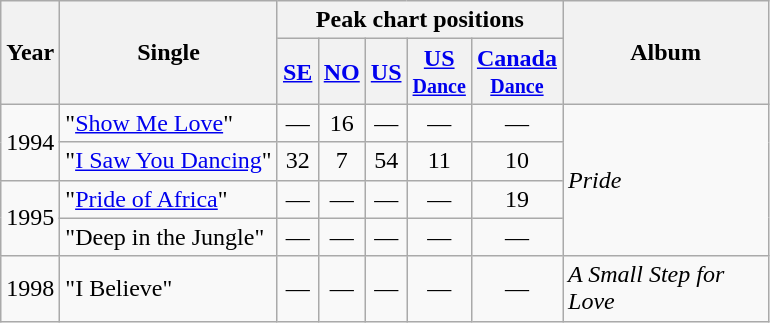<table class="wikitable">
<tr>
<th rowspan="2">Year</th>
<th rowspan="2" width=>Single</th>
<th colspan="5">Peak chart positions</th>
<th rowspan="2" width=130>Album</th>
</tr>
<tr>
<th width="20"><a href='#'>SE</a></th>
<th width="20"><a href='#'>NO</a></th>
<th width="20"><a href='#'>US</a></th>
<th width="20"><a href='#'>US <br> <small>Dance</small></a></th>
<th width="20"><a href='#'>Canada <br> <small>Dance</small></a></th>
</tr>
<tr>
<td rowspan="2">1994</td>
<td>"<a href='#'>Show Me Love</a>"</td>
<td align="center">―</td>
<td align="center">16</td>
<td align="center">―</td>
<td align="center">―</td>
<td align="center">―</td>
<td rowspan="4" align="left"><em>Pride</em></td>
</tr>
<tr>
<td>"<a href='#'>I Saw You Dancing</a>"</td>
<td align="center">32</td>
<td align="center">7</td>
<td align="center">54</td>
<td align="center">11</td>
<td align="center">10</td>
</tr>
<tr>
<td rowspan="2">1995</td>
<td>"<a href='#'>Pride of Africa</a>"</td>
<td align="center">―</td>
<td align="center">―</td>
<td align="center">―</td>
<td align="center">―</td>
<td align="center">19</td>
</tr>
<tr>
<td>"Deep in the Jungle"</td>
<td align="center">―</td>
<td align="center">―</td>
<td align="center">―</td>
<td align="center">―</td>
<td align="center">―</td>
</tr>
<tr>
<td align="center" rowspan="1">1998</td>
<td>"I Believe"</td>
<td align="center">―</td>
<td align="center">―</td>
<td align="center">―</td>
<td align="center">―</td>
<td align="center">―</td>
<td><em>A Small Step for Love</em></td>
</tr>
</table>
